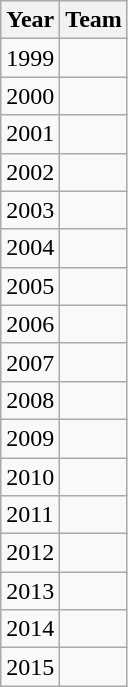<table class="wikitable">
<tr>
<th>Year</th>
<th>Team</th>
</tr>
<tr>
<td>1999</td>
<td></td>
</tr>
<tr>
<td>2000</td>
<td></td>
</tr>
<tr>
<td>2001</td>
<td></td>
</tr>
<tr>
<td>2002</td>
<td></td>
</tr>
<tr>
<td>2003</td>
<td></td>
</tr>
<tr>
<td>2004</td>
<td></td>
</tr>
<tr>
<td>2005</td>
<td></td>
</tr>
<tr>
<td>2006</td>
<td></td>
</tr>
<tr>
<td>2007</td>
<td></td>
</tr>
<tr>
<td>2008</td>
<td></td>
</tr>
<tr>
<td>2009</td>
<td></td>
</tr>
<tr>
<td>2010</td>
<td></td>
</tr>
<tr>
<td>2011</td>
<td></td>
</tr>
<tr>
<td>2012</td>
<td></td>
</tr>
<tr>
<td>2013</td>
<td></td>
</tr>
<tr>
<td>2014</td>
<td></td>
</tr>
<tr>
<td>2015</td>
<td></td>
</tr>
</table>
